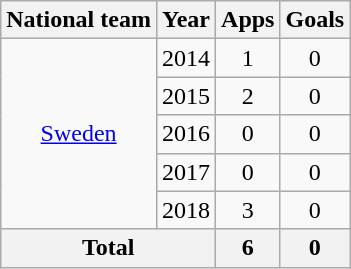<table class="wikitable" style="text-align:center">
<tr>
<th>National team</th>
<th>Year</th>
<th>Apps</th>
<th>Goals</th>
</tr>
<tr>
<td rowspan="5"><a href='#'>Sweden</a></td>
<td>2014</td>
<td>1</td>
<td>0</td>
</tr>
<tr>
<td>2015</td>
<td>2</td>
<td>0</td>
</tr>
<tr>
<td>2016</td>
<td>0</td>
<td>0</td>
</tr>
<tr>
<td>2017</td>
<td>0</td>
<td>0</td>
</tr>
<tr>
<td>2018</td>
<td>3</td>
<td>0</td>
</tr>
<tr>
<th colspan="2">Total</th>
<th>6</th>
<th>0</th>
</tr>
</table>
